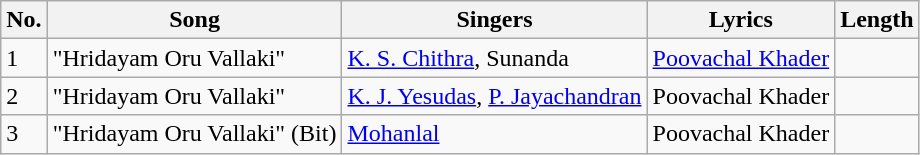<table class="wikitable">
<tr>
<th>No.</th>
<th>Song</th>
<th>Singers</th>
<th>Lyrics</th>
<th>Length</th>
</tr>
<tr>
<td>1</td>
<td>"Hridayam Oru Vallaki"</td>
<td><a href='#'>K. S. Chithra</a>, Sunanda</td>
<td><a href='#'>Poovachal Khader</a></td>
<td></td>
</tr>
<tr>
<td>2</td>
<td>"Hridayam Oru Vallaki"</td>
<td><a href='#'>K. J. Yesudas</a>, <a href='#'>P. Jayachandran</a></td>
<td>Poovachal Khader</td>
<td></td>
</tr>
<tr>
<td>3</td>
<td>"Hridayam Oru Vallaki" (Bit)</td>
<td><a href='#'>Mohanlal</a></td>
<td>Poovachal Khader</td>
<td></td>
</tr>
</table>
